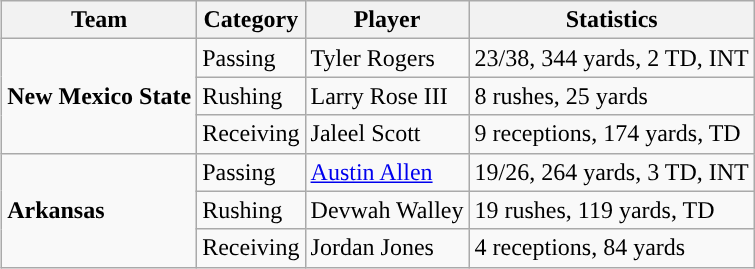<table class="wikitable" style="float: right;">
<tr>
<th>Team</th>
<th>Category</th>
<th>Player</th>
<th>Statistics</th>
</tr>
<tr>
<td rowspan=3><strong>New Mexico State</strong></td>
<td>Passing</td>
<td>Tyler Rogers</td>
<td>23/38, 344 yards, 2 TD, INT</td>
</tr>
<tr>
<td>Rushing</td>
<td>Larry Rose III</td>
<td>8 rushes, 25 yards</td>
</tr>
<tr>
<td>Receiving</td>
<td>Jaleel Scott</td>
<td>9 receptions, 174 yards, TD</td>
</tr>
<tr>
<td rowspan=3><strong>Arkansas</strong></td>
<td>Passing</td>
<td><a href='#'>Austin Allen</a></td>
<td>19/26, 264 yards, 3 TD, INT</td>
</tr>
<tr>
<td>Rushing</td>
<td>Devwah Walley</td>
<td>19 rushes, 119 yards, TD</td>
</tr>
<tr>
<td>Receiving</td>
<td>Jordan Jones</td>
<td>4 receptions, 84 yards</td>
</tr>
</table>
